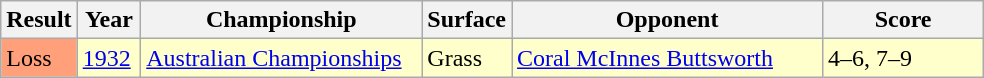<table class="sortable wikitable">
<tr>
<th style="width:40px">Result</th>
<th style="width:35px">Year</th>
<th style="width:180px">Championship</th>
<th style="width:50px">Surface</th>
<th style="width:200px">Opponent</th>
<th style="width:100px" class="unsortable">Score</th>
</tr>
<tr style="background:#ffc;">
<td style="background:#ffa07a;">Loss</td>
<td><a href='#'>1932</a></td>
<td><a href='#'>Australian Championships</a></td>
<td>Grass</td>
<td> <a href='#'>Coral McInnes Buttsworth</a></td>
<td>4–6, 7–9</td>
</tr>
</table>
